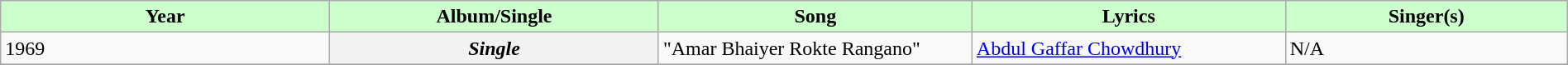<table class="wikitable plainrowheaders" width="100%" textcolor:#000;">
<tr style="background:#cfc; text-align:center;">
<td scope="col" width=21%><strong>Year</strong></td>
<td scope="col" width=21%><strong>Album/Single</strong></td>
<td scope="col" width=20%><strong>Song</strong></td>
<td scope="col" width=20%><strong>Lyrics</strong></td>
<td scope="col" width=20%><strong>Singer(s)</strong></td>
</tr>
<tr>
<td>1969</td>
<th><em>Single</em></th>
<td>"Amar Bhaiyer Rokte Rangano"</td>
<td><a href='#'>Abdul Gaffar Chowdhury</a></td>
<td>N/A</td>
</tr>
<tr>
</tr>
</table>
